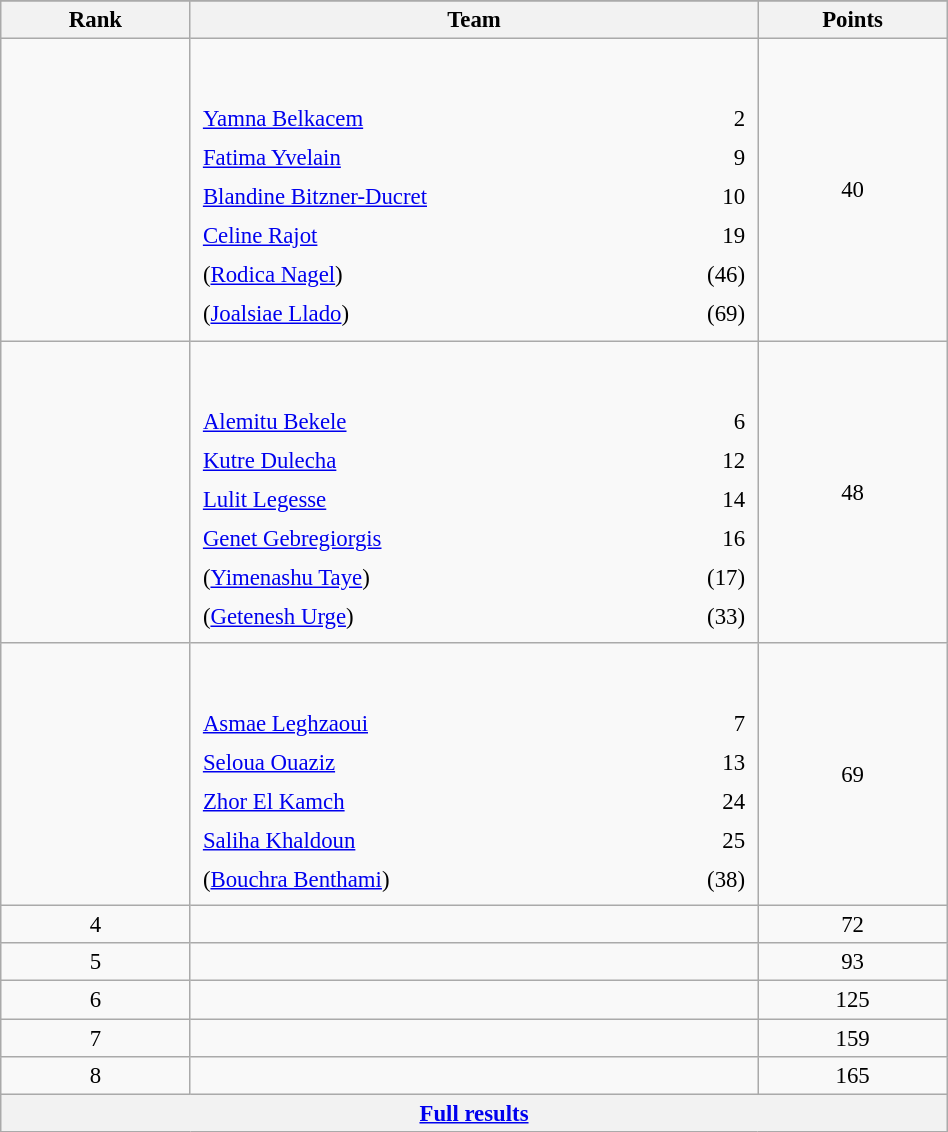<table class="wikitable sortable" style=" text-align:center; font-size:95%;" width="50%">
<tr>
</tr>
<tr>
<th width=10%>Rank</th>
<th width=30%>Team</th>
<th width=10%>Points</th>
</tr>
<tr>
<td align=center></td>
<td align=left> <br><br><table width=100%>
<tr>
<td align=left style="border:0"><a href='#'>Yamna Belkacem</a></td>
<td align=right style="border:0">2</td>
</tr>
<tr>
<td align=left style="border:0"><a href='#'>Fatima Yvelain</a></td>
<td align=right style="border:0">9</td>
</tr>
<tr>
<td align=left style="border:0"><a href='#'>Blandine Bitzner-Ducret</a></td>
<td align=right style="border:0">10</td>
</tr>
<tr>
<td align=left style="border:0"><a href='#'>Celine Rajot</a></td>
<td align=right style="border:0">19</td>
</tr>
<tr>
<td align=left style="border:0">(<a href='#'>Rodica Nagel</a>)</td>
<td align=right style="border:0">(46)</td>
</tr>
<tr>
<td align=left style="border:0">(<a href='#'>Joalsiae Llado</a>)</td>
<td align=right style="border:0">(69)</td>
</tr>
</table>
</td>
<td>40</td>
</tr>
<tr>
<td align=center></td>
<td align=left> <br><br><table width=100%>
<tr>
<td align=left style="border:0"><a href='#'>Alemitu Bekele</a></td>
<td align=right style="border:0">6</td>
</tr>
<tr>
<td align=left style="border:0"><a href='#'>Kutre Dulecha</a></td>
<td align=right style="border:0">12</td>
</tr>
<tr>
<td align=left style="border:0"><a href='#'>Lulit Legesse</a></td>
<td align=right style="border:0">14</td>
</tr>
<tr>
<td align=left style="border:0"><a href='#'>Genet Gebregiorgis</a></td>
<td align=right style="border:0">16</td>
</tr>
<tr>
<td align=left style="border:0">(<a href='#'>Yimenashu Taye</a>)</td>
<td align=right style="border:0">(17)</td>
</tr>
<tr>
<td align=left style="border:0">(<a href='#'>Getenesh Urge</a>)</td>
<td align=right style="border:0">(33)</td>
</tr>
</table>
</td>
<td>48</td>
</tr>
<tr>
<td align=center></td>
<td align=left> <br><br><table width=100%>
<tr>
<td align=left style="border:0"><a href='#'>Asmae Leghzaoui</a></td>
<td align=right style="border:0">7</td>
</tr>
<tr>
<td align=left style="border:0"><a href='#'>Seloua Ouaziz</a></td>
<td align=right style="border:0">13</td>
</tr>
<tr>
<td align=left style="border:0"><a href='#'>Zhor El Kamch</a></td>
<td align=right style="border:0">24</td>
</tr>
<tr>
<td align=left style="border:0"><a href='#'>Saliha Khaldoun</a></td>
<td align=right style="border:0">25</td>
</tr>
<tr>
<td align=left style="border:0">(<a href='#'>Bouchra Benthami</a>)</td>
<td align=right style="border:0">(38)</td>
</tr>
</table>
</td>
<td>69</td>
</tr>
<tr>
<td align=center>4</td>
<td align=left></td>
<td>72</td>
</tr>
<tr>
<td align=center>5</td>
<td align=left></td>
<td>93</td>
</tr>
<tr>
<td align=center>6</td>
<td align=left></td>
<td>125</td>
</tr>
<tr>
<td align=center>7</td>
<td align=left></td>
<td>159</td>
</tr>
<tr>
<td align=center>8</td>
<td align=left></td>
<td>165</td>
</tr>
<tr class="sortbottom">
<th colspan=3 align=center><a href='#'>Full results</a></th>
</tr>
</table>
